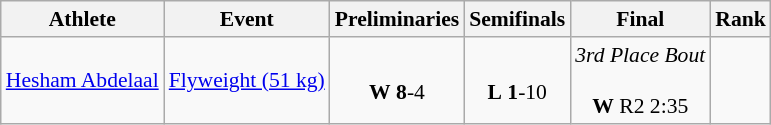<table class="wikitable" border="1" style="font-size:90%">
<tr>
<th>Athlete</th>
<th>Event</th>
<th>Preliminaries</th>
<th>Semifinals</th>
<th>Final</th>
<th>Rank</th>
</tr>
<tr>
<td><a href='#'>Hesham Abdelaal</a></td>
<td><a href='#'>Flyweight (51 kg)</a></td>
<td align=center> <br> <strong>W</strong> <strong>8</strong>-4</td>
<td align=center> <br> <strong>L</strong> <strong>1</strong>-10</td>
<td align=center><em>3rd Place Bout</em> <br>  <br> <strong>W</strong> <strong></strong> R2 2:35</td>
<td align=center></td>
</tr>
</table>
